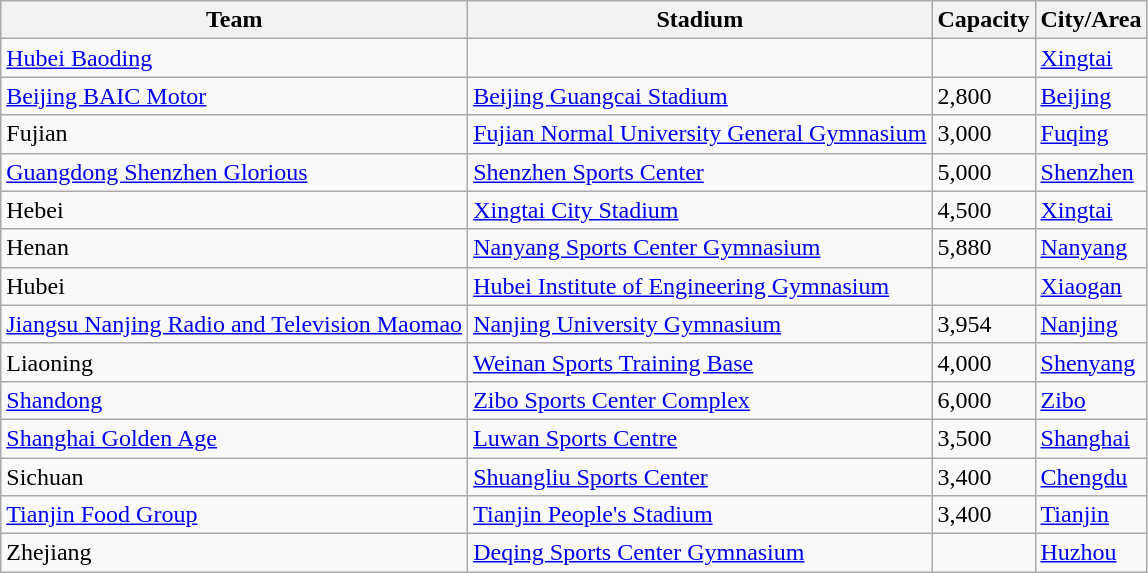<table class="wikitable sortable">
<tr>
<th>Team</th>
<th>Stadium</th>
<th>Capacity</th>
<th>City/Area</th>
</tr>
<tr>
<td><a href='#'>Hubei Baoding</a></td>
<td></td>
<td></td>
<td><a href='#'>Xingtai</a></td>
</tr>
<tr>
<td><a href='#'>Beijing BAIC Motor</a></td>
<td><a href='#'>Beijing Guangcai Stadium</a></td>
<td>2,800</td>
<td><a href='#'>Beijing</a></td>
</tr>
<tr>
<td>Fujian</td>
<td><a href='#'>Fujian Normal University General Gymnasium</a></td>
<td>3,000</td>
<td><a href='#'>Fuqing</a></td>
</tr>
<tr>
<td><a href='#'>Guangdong Shenzhen Glorious</a></td>
<td><a href='#'>Shenzhen Sports Center</a></td>
<td>5,000</td>
<td><a href='#'>Shenzhen</a></td>
</tr>
<tr>
<td>Hebei</td>
<td><a href='#'>Xingtai City Stadium</a></td>
<td>4,500</td>
<td><a href='#'>Xingtai</a></td>
</tr>
<tr>
<td>Henan</td>
<td><a href='#'>Nanyang Sports Center Gymnasium</a></td>
<td>5,880</td>
<td><a href='#'>Nanyang</a></td>
</tr>
<tr>
<td>Hubei</td>
<td><a href='#'>Hubei Institute of Engineering Gymnasium</a></td>
<td></td>
<td><a href='#'>Xiaogan</a></td>
</tr>
<tr>
<td><a href='#'>Jiangsu Nanjing Radio and Television Maomao</a></td>
<td><a href='#'>Nanjing University Gymnasium</a></td>
<td>3,954</td>
<td><a href='#'>Nanjing</a></td>
</tr>
<tr>
<td>Liaoning</td>
<td><a href='#'>Weinan Sports Training Base</a></td>
<td>4,000</td>
<td><a href='#'>Shenyang</a></td>
</tr>
<tr>
<td><a href='#'>Shandong</a></td>
<td><a href='#'>Zibo Sports Center Complex</a></td>
<td>6,000</td>
<td><a href='#'>Zibo</a></td>
</tr>
<tr>
<td><a href='#'>Shanghai Golden Age</a></td>
<td><a href='#'>Luwan Sports Centre</a></td>
<td>3,500</td>
<td><a href='#'>Shanghai</a></td>
</tr>
<tr>
<td Sichuan (Sichuan University)>Sichuan</td>
<td><a href='#'>Shuangliu Sports Center</a></td>
<td>3,400</td>
<td><a href='#'>Chengdu</a></td>
</tr>
<tr>
<td><a href='#'>Tianjin Food Group</a></td>
<td><a href='#'>Tianjin People's Stadium</a></td>
<td>3,400</td>
<td><a href='#'>Tianjin</a></td>
</tr>
<tr>
<td>Zhejiang</td>
<td><a href='#'>Deqing Sports Center Gymnasium</a></td>
<td></td>
<td><a href='#'>Huzhou</a></td>
</tr>
</table>
